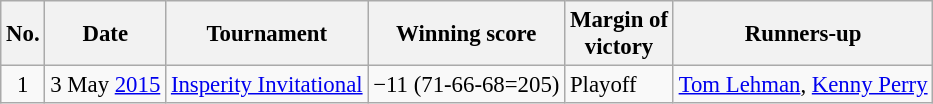<table class="wikitable" style="font-size:95%;">
<tr>
<th>No.</th>
<th>Date</th>
<th>Tournament</th>
<th>Winning score</th>
<th>Margin of<br>victory</th>
<th>Runners-up</th>
</tr>
<tr>
<td align=center>1</td>
<td align=right>3 May <a href='#'>2015</a></td>
<td><a href='#'>Insperity Invitational</a></td>
<td>−11 (71-66-68=205)</td>
<td>Playoff</td>
<td> <a href='#'>Tom Lehman</a>,  <a href='#'>Kenny Perry</a></td>
</tr>
</table>
